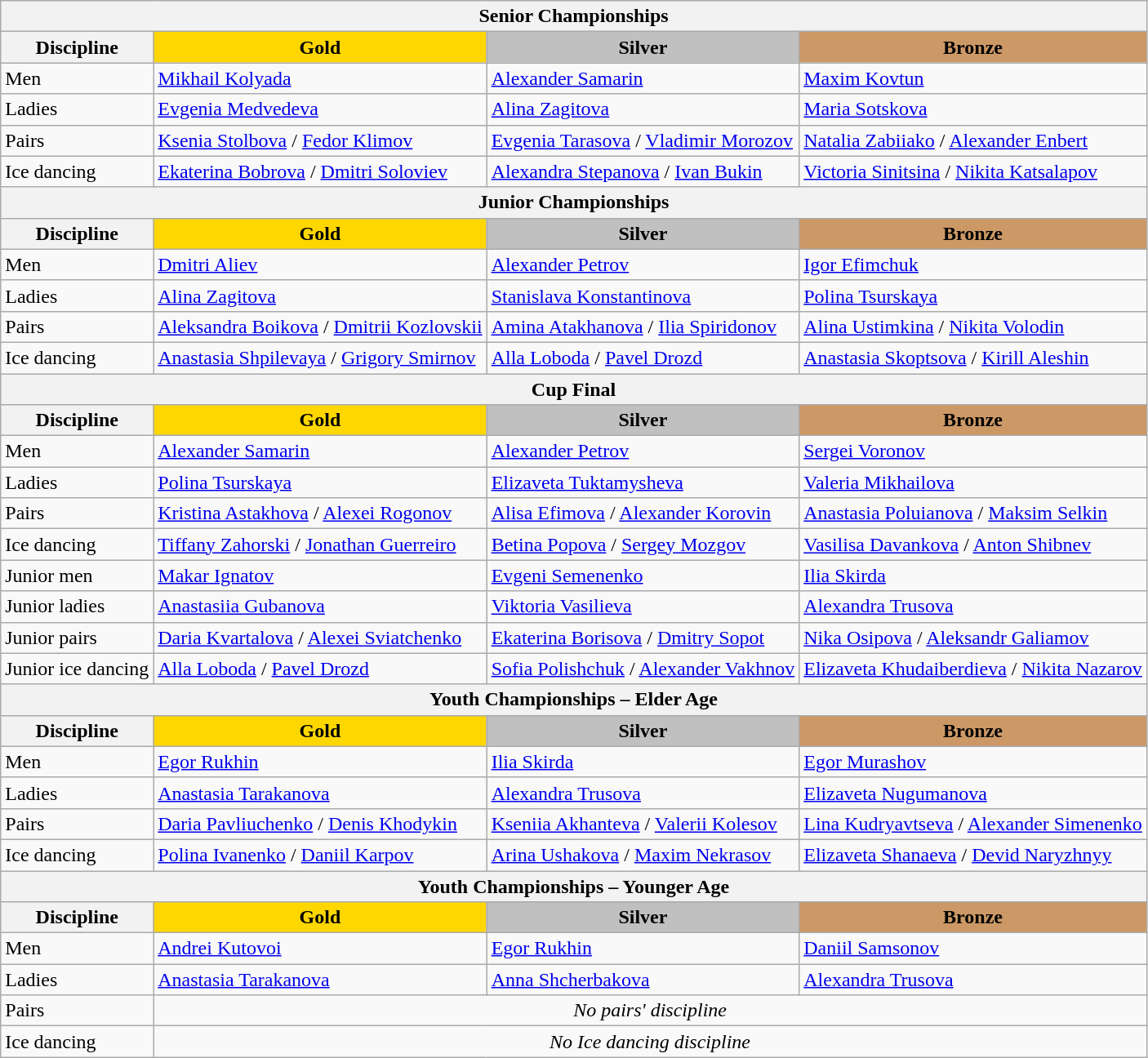<table class="wikitable">
<tr>
<th colspan=4>Senior Championships</th>
</tr>
<tr>
<th>Discipline</th>
<td align=center bgcolor=gold><strong>Gold</strong></td>
<td align=center bgcolor=silver><strong>Silver</strong></td>
<td align=center bgcolor=cc9966><strong>Bronze</strong></td>
</tr>
<tr>
<td>Men</td>
<td><a href='#'>Mikhail Kolyada</a></td>
<td><a href='#'>Alexander Samarin</a></td>
<td><a href='#'>Maxim Kovtun</a></td>
</tr>
<tr>
<td>Ladies</td>
<td><a href='#'>Evgenia Medvedeva</a></td>
<td><a href='#'>Alina Zagitova</a></td>
<td><a href='#'>Maria Sotskova</a></td>
</tr>
<tr>
<td>Pairs</td>
<td><a href='#'>Ksenia Stolbova</a> / <a href='#'>Fedor Klimov</a></td>
<td><a href='#'>Evgenia Tarasova</a> / <a href='#'>Vladimir Morozov</a></td>
<td><a href='#'>Natalia Zabiiako</a> / <a href='#'>Alexander Enbert</a></td>
</tr>
<tr>
<td>Ice dancing</td>
<td><a href='#'>Ekaterina Bobrova</a> / <a href='#'>Dmitri Soloviev</a></td>
<td><a href='#'>Alexandra Stepanova</a> / <a href='#'>Ivan Bukin</a></td>
<td><a href='#'>Victoria Sinitsina</a> / <a href='#'>Nikita Katsalapov</a></td>
</tr>
<tr>
<th colspan=4>Junior Championships</th>
</tr>
<tr>
<th>Discipline</th>
<td align=center bgcolor=gold><strong>Gold</strong></td>
<td align=center bgcolor=silver><strong>Silver</strong></td>
<td align=center bgcolor=cc9966><strong>Bronze</strong></td>
</tr>
<tr>
<td>Men</td>
<td><a href='#'>Dmitri Aliev</a></td>
<td><a href='#'>Alexander Petrov</a></td>
<td><a href='#'>Igor Efimchuk</a></td>
</tr>
<tr>
<td>Ladies</td>
<td><a href='#'>Alina Zagitova</a></td>
<td><a href='#'>Stanislava Konstantinova</a></td>
<td><a href='#'>Polina Tsurskaya</a></td>
</tr>
<tr>
<td>Pairs</td>
<td><a href='#'>Aleksandra Boikova</a> / <a href='#'>Dmitrii Kozlovskii</a></td>
<td><a href='#'>Amina Atakhanova</a> / <a href='#'>Ilia Spiridonov</a></td>
<td><a href='#'>Alina Ustimkina</a> / <a href='#'>Nikita Volodin</a></td>
</tr>
<tr>
<td>Ice dancing</td>
<td><a href='#'>Anastasia Shpilevaya</a> / <a href='#'>Grigory Smirnov</a></td>
<td><a href='#'>Alla Loboda</a> / <a href='#'>Pavel Drozd</a></td>
<td><a href='#'>Anastasia Skoptsova</a> / <a href='#'>Kirill Aleshin</a></td>
</tr>
<tr>
<th colspan=4>Cup Final</th>
</tr>
<tr>
<th>Discipline</th>
<td align=center bgcolor=gold><strong>Gold</strong></td>
<td align=center bgcolor=silver><strong>Silver</strong></td>
<td align=center bgcolor=cc9966><strong>Bronze</strong></td>
</tr>
<tr>
<td>Men</td>
<td><a href='#'>Alexander Samarin</a></td>
<td><a href='#'>Alexander Petrov</a></td>
<td><a href='#'>Sergei Voronov</a></td>
</tr>
<tr>
<td>Ladies</td>
<td><a href='#'>Polina Tsurskaya</a></td>
<td><a href='#'>Elizaveta Tuktamysheva</a></td>
<td><a href='#'>Valeria Mikhailova</a></td>
</tr>
<tr>
<td>Pairs</td>
<td><a href='#'>Kristina Astakhova</a> / <a href='#'>Alexei Rogonov</a></td>
<td><a href='#'>Alisa Efimova</a> / <a href='#'>Alexander Korovin</a></td>
<td><a href='#'>Anastasia Poluianova</a> / <a href='#'>Maksim Selkin</a></td>
</tr>
<tr>
<td>Ice dancing</td>
<td><a href='#'>Tiffany Zahorski</a> / <a href='#'>Jonathan Guerreiro</a></td>
<td><a href='#'>Betina Popova</a> / <a href='#'>Sergey Mozgov</a></td>
<td><a href='#'>Vasilisa Davankova</a> / <a href='#'>Anton Shibnev</a></td>
</tr>
<tr>
<td>Junior men</td>
<td><a href='#'>Makar Ignatov</a></td>
<td><a href='#'>Evgeni Semenenko</a></td>
<td><a href='#'>Ilia Skirda</a></td>
</tr>
<tr>
<td>Junior ladies</td>
<td><a href='#'>Anastasiia Gubanova</a></td>
<td><a href='#'>Viktoria Vasilieva</a></td>
<td><a href='#'>Alexandra Trusova</a></td>
</tr>
<tr>
<td>Junior pairs</td>
<td><a href='#'>Daria Kvartalova</a> / <a href='#'>Alexei Sviatchenko</a></td>
<td><a href='#'>Ekaterina Borisova</a> / <a href='#'>Dmitry Sopot</a></td>
<td><a href='#'>Nika Osipova</a> / <a href='#'>Aleksandr Galiamov</a></td>
</tr>
<tr>
<td>Junior ice dancing</td>
<td><a href='#'>Alla Loboda</a> / <a href='#'>Pavel Drozd</a></td>
<td><a href='#'>Sofia Polishchuk</a> / <a href='#'>Alexander Vakhnov</a></td>
<td><a href='#'>Elizaveta Khudaiberdieva</a> / <a href='#'>Nikita Nazarov</a></td>
</tr>
<tr>
<th colspan=4>Youth Championships – Elder Age</th>
</tr>
<tr>
<th>Discipline</th>
<td align=center bgcolor=gold><strong>Gold</strong></td>
<td align=center bgcolor=silver><strong>Silver</strong></td>
<td align=center bgcolor=cc9966><strong>Bronze</strong></td>
</tr>
<tr>
<td>Men</td>
<td><a href='#'>Egor Rukhin</a></td>
<td><a href='#'>Ilia Skirda</a></td>
<td><a href='#'>Egor Murashov</a></td>
</tr>
<tr>
<td>Ladies</td>
<td><a href='#'>Anastasia Tarakanova</a></td>
<td><a href='#'>Alexandra Trusova</a></td>
<td><a href='#'>Elizaveta Nugumanova</a></td>
</tr>
<tr>
<td>Pairs</td>
<td><a href='#'>Daria Pavliuchenko</a> / <a href='#'>Denis Khodykin</a></td>
<td><a href='#'>Kseniia Akhanteva</a> / <a href='#'>Valerii Kolesov</a></td>
<td><a href='#'>Lina Kudryavtseva</a> / <a href='#'>Alexander Simenenko</a></td>
</tr>
<tr>
<td>Ice dancing</td>
<td><a href='#'>Polina Ivanenko</a> / <a href='#'>Daniil Karpov</a></td>
<td><a href='#'>Arina Ushakova</a> / <a href='#'>Maxim Nekrasov</a></td>
<td><a href='#'>Elizaveta Shanaeva</a> / <a href='#'>Devid Naryzhnyy</a></td>
</tr>
<tr>
<th colspan=4>Youth Championships – Younger Age</th>
</tr>
<tr>
<th>Discipline</th>
<td align=center bgcolor=gold><strong>Gold</strong></td>
<td align=center bgcolor=silver><strong>Silver</strong></td>
<td align=center bgcolor=cc9966><strong>Bronze</strong></td>
</tr>
<tr>
<td>Men</td>
<td><a href='#'>Andrei Kutovoi</a></td>
<td><a href='#'>Egor Rukhin</a></td>
<td><a href='#'>Daniil Samsonov</a></td>
</tr>
<tr>
<td>Ladies</td>
<td><a href='#'>Anastasia Tarakanova</a></td>
<td><a href='#'>Anna Shcherbakova</a></td>
<td><a href='#'>Alexandra Trusova</a></td>
</tr>
<tr>
<td>Pairs</td>
<td colspan=3 align=center><em>No pairs' discipline</em></td>
</tr>
<tr>
<td>Ice dancing</td>
<td colspan=3 align=center><em>No Ice dancing discipline</em></td>
</tr>
</table>
